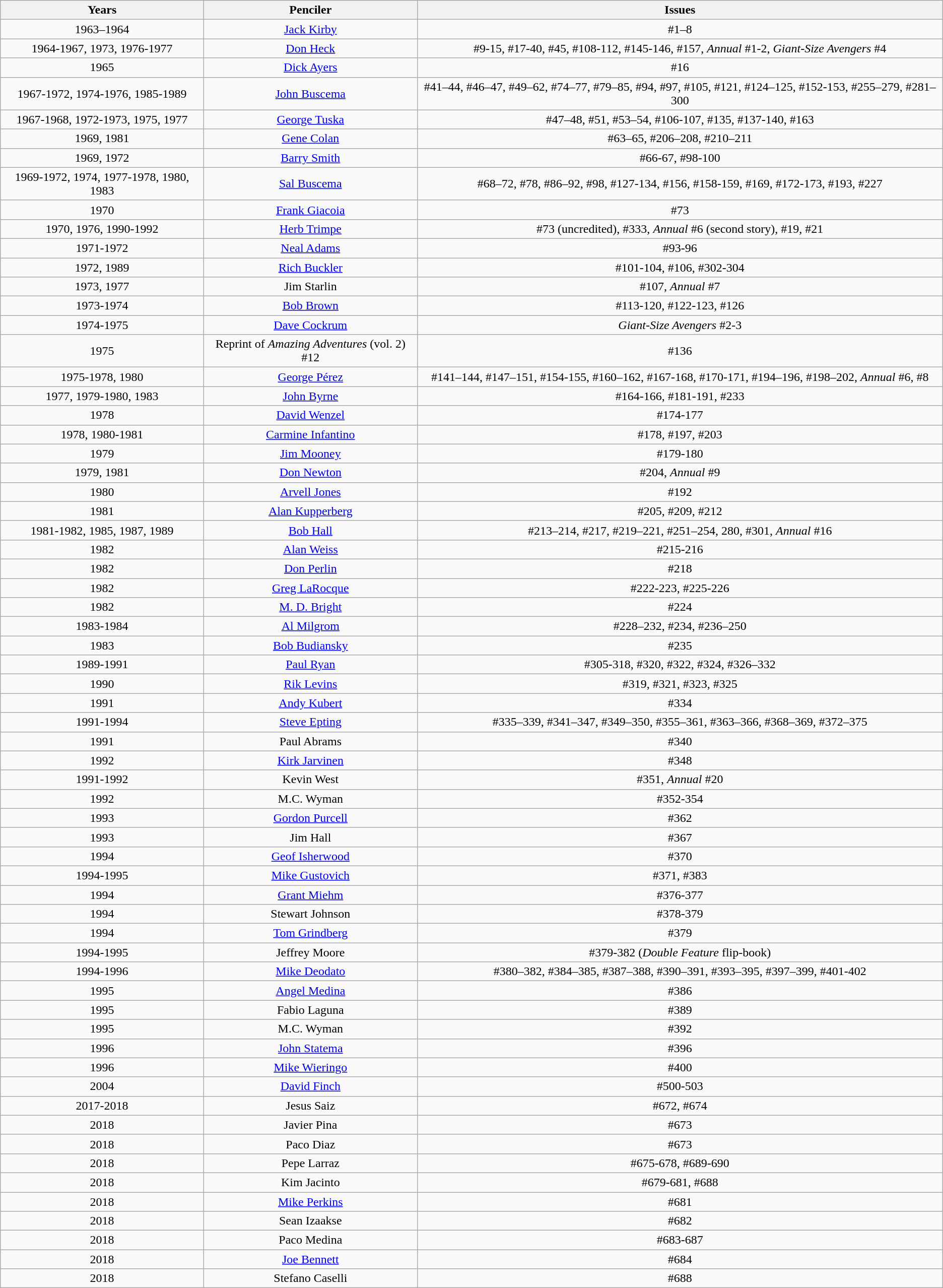<table class="wikitable" style="vertical-align:text-top">
<tr>
<th>Years</th>
<th>Penciler</th>
<th>Issues</th>
</tr>
<tr>
<td align="center">1963–1964</td>
<td align="center"><a href='#'>Jack Kirby</a></td>
<td align="center">#1–8</td>
</tr>
<tr>
<td align="center">1964-1967, 1973, 1976-1977</td>
<td align="center"><a href='#'>Don Heck</a></td>
<td align="center">#9-15, #17-40, #45, #108-112, #145-146, #157, <em>Annual</em> #1-2, <em>Giant-Size Avengers</em> #4</td>
</tr>
<tr>
<td align="center">1965</td>
<td align="center"><a href='#'>Dick Ayers</a></td>
<td align="center">#16</td>
</tr>
<tr>
<td align="center">1967-1972, 1974-1976, 1985-1989</td>
<td align="center"><a href='#'>John Buscema</a></td>
<td align="center">#41–44, #46–47, #49–62, #74–77, #79–85, #94, #97, #105, #121, #124–125, #152-153, #255–279, #281–300</td>
</tr>
<tr>
<td align="center">1967-1968, 1972-1973, 1975, 1977</td>
<td align="center"><a href='#'>George Tuska</a></td>
<td align="center">#47–48, #51, #53–54, #106-107, #135, #137-140, #163</td>
</tr>
<tr>
<td align="center">1969, 1981</td>
<td align="center"><a href='#'>Gene Colan</a></td>
<td align="center">#63–65, #206–208, #210–211</td>
</tr>
<tr>
<td align="center">1969, 1972</td>
<td align="center"><a href='#'>Barry Smith</a></td>
<td align="center">#66-67, #98-100</td>
</tr>
<tr>
<td align="center">1969-1972, 1974, 1977-1978, 1980, 1983</td>
<td align="center"><a href='#'>Sal Buscema</a></td>
<td align="center">#68–72, #78, #86–92, #98, #127-134, #156, #158-159, #169, #172-173, #193, #227</td>
</tr>
<tr>
<td align="center">1970</td>
<td align="center"><a href='#'>Frank Giacoia</a></td>
<td align="center">#73</td>
</tr>
<tr>
<td align="center">1970, 1976, 1990-1992</td>
<td align="center"><a href='#'>Herb Trimpe</a></td>
<td align="center">#73 (uncredited), #333, <em>Annual</em> #6 (second story), #19, #21</td>
</tr>
<tr>
<td align="center">1971-1972</td>
<td align="center"><a href='#'>Neal Adams</a></td>
<td align="center">#93-96</td>
</tr>
<tr>
<td align="center">1972, 1989</td>
<td align="center"><a href='#'>Rich Buckler</a></td>
<td align="center">#101-104, #106, #302-304</td>
</tr>
<tr>
<td align="center">1973, 1977</td>
<td align="center">Jim Starlin</td>
<td align="center">#107, <em>Annual</em> #7</td>
</tr>
<tr>
<td align="center">1973-1974</td>
<td align="center"><a href='#'>Bob Brown</a></td>
<td align="center">#113-120, #122-123, #126</td>
</tr>
<tr>
<td align="center">1974-1975</td>
<td align="center"><a href='#'>Dave Cockrum</a></td>
<td align="center"><em>Giant-Size Avengers</em> #2-3</td>
</tr>
<tr>
<td align="center">1975</td>
<td align="center">Reprint of <em>Amazing Adventures</em> (vol. 2) #12</td>
<td align="center">#136</td>
</tr>
<tr>
<td align="center">1975-1978, 1980</td>
<td align="center"><a href='#'>George Pérez</a></td>
<td align="center">#141–144, #147–151, #154-155, #160–162, #167-168, #170-171, #194–196, #198–202, <em>Annual</em> #6, #8</td>
</tr>
<tr>
<td align="center">1977, 1979-1980, 1983</td>
<td align="center"><a href='#'>John Byrne</a></td>
<td align="center">#164-166, #181-191, #233</td>
</tr>
<tr>
<td align="center">1978</td>
<td align="center"><a href='#'>David Wenzel</a></td>
<td align="center">#174-177</td>
</tr>
<tr>
<td align="center">1978, 1980-1981</td>
<td align="center"><a href='#'>Carmine Infantino</a></td>
<td align="center">#178, #197, #203</td>
</tr>
<tr>
<td align="center">1979</td>
<td align="center"><a href='#'>Jim Mooney</a></td>
<td align="center">#179-180</td>
</tr>
<tr>
<td align="center">1979, 1981</td>
<td align="center"><a href='#'>Don Newton</a></td>
<td align="center">#204, <em>Annual</em> #9</td>
</tr>
<tr>
<td align="center">1980</td>
<td align="center"><a href='#'>Arvell Jones</a></td>
<td align="center">#192</td>
</tr>
<tr>
<td align="center">1981</td>
<td align="center"><a href='#'>Alan Kupperberg</a></td>
<td align="center">#205, #209, #212</td>
</tr>
<tr>
<td align="center">1981-1982, 1985, 1987, 1989</td>
<td align="center"><a href='#'>Bob Hall</a></td>
<td align="center">#213–214, #217, #219–221, #251–254, 280, #301, <em>Annual</em> #16</td>
</tr>
<tr>
<td align="center">1982</td>
<td align="center"><a href='#'>Alan Weiss</a></td>
<td align="center">#215-216</td>
</tr>
<tr>
<td align="center">1982</td>
<td align="center"><a href='#'>Don Perlin</a></td>
<td align="center">#218</td>
</tr>
<tr>
<td align="center">1982</td>
<td align="center"><a href='#'>Greg LaRocque</a></td>
<td align="center">#222-223, #225-226</td>
</tr>
<tr>
<td align="center">1982</td>
<td align="center"><a href='#'>M. D. Bright</a></td>
<td align="center">#224</td>
</tr>
<tr>
<td align="center">1983-1984</td>
<td align="center"><a href='#'>Al Milgrom</a></td>
<td align="center">#228–232, #234, #236–250</td>
</tr>
<tr>
<td align="center">1983</td>
<td align="center"><a href='#'>Bob Budiansky</a></td>
<td align="center">#235</td>
</tr>
<tr>
<td align="center">1989-1991</td>
<td align="center"><a href='#'>Paul Ryan</a></td>
<td align="center">#305-318, #320, #322, #324, #326–332</td>
</tr>
<tr>
<td align="center">1990</td>
<td align="center"><a href='#'>Rik Levins</a></td>
<td align="center">#319, #321, #323, #325</td>
</tr>
<tr>
<td align="center">1991</td>
<td align="center"><a href='#'>Andy Kubert</a></td>
<td align="center">#334</td>
</tr>
<tr>
<td align="center">1991-1994</td>
<td align="center"><a href='#'>Steve Epting</a></td>
<td align="center">#335–339, #341–347, #349–350, #355–361, #363–366, #368–369, #372–375</td>
</tr>
<tr>
<td align="center">1991</td>
<td align="center">Paul Abrams</td>
<td align="center">#340</td>
</tr>
<tr>
<td align="center">1992</td>
<td align="center"><a href='#'>Kirk Jarvinen</a></td>
<td align="center">#348</td>
</tr>
<tr>
<td align="center">1991-1992</td>
<td align="center">Kevin West</td>
<td align="center">#351, <em>Annual</em> #20</td>
</tr>
<tr>
<td align="center">1992</td>
<td align="center">M.C. Wyman</td>
<td align="center">#352-354</td>
</tr>
<tr>
<td align="center">1993</td>
<td align="center"><a href='#'>Gordon Purcell</a></td>
<td align="center">#362</td>
</tr>
<tr>
<td align="center">1993</td>
<td align="center">Jim Hall</td>
<td align="center">#367</td>
</tr>
<tr>
<td align="center">1994</td>
<td align="center"><a href='#'>Geof Isherwood</a></td>
<td align="center">#370</td>
</tr>
<tr>
<td align="center">1994-1995</td>
<td align="center"><a href='#'>Mike Gustovich</a></td>
<td align="center">#371, #383</td>
</tr>
<tr>
<td align="center">1994</td>
<td align="center"><a href='#'>Grant Miehm</a></td>
<td align="center">#376-377</td>
</tr>
<tr>
<td align="center">1994</td>
<td align="center">Stewart Johnson</td>
<td align="center">#378-379</td>
</tr>
<tr>
<td align="center">1994</td>
<td align="center"><a href='#'>Tom Grindberg</a></td>
<td align="center">#379</td>
</tr>
<tr>
<td align="center">1994-1995</td>
<td align="center">Jeffrey Moore</td>
<td align="center">#379-382 (<em>Double Feature</em> flip-book)</td>
</tr>
<tr>
<td align="center">1994-1996</td>
<td align="center"><a href='#'>Mike Deodato</a></td>
<td align="center">#380–382, #384–385, #387–388, #390–391, #393–395, #397–399, #401-402</td>
</tr>
<tr>
<td align="center">1995</td>
<td align="center"><a href='#'>Angel Medina</a></td>
<td align="center">#386</td>
</tr>
<tr>
<td align="center">1995</td>
<td align="center">Fabio Laguna</td>
<td align="center">#389</td>
</tr>
<tr>
<td align="center">1995</td>
<td align="center">M.C. Wyman</td>
<td align="center">#392</td>
</tr>
<tr>
<td align="center">1996</td>
<td align="center"><a href='#'>John Statema</a></td>
<td align="center">#396</td>
</tr>
<tr>
<td align="center">1996</td>
<td align="center"><a href='#'>Mike Wieringo</a></td>
<td align="center">#400</td>
</tr>
<tr>
<td align="center">2004</td>
<td align="center"><a href='#'>David Finch</a></td>
<td align="center">#500-503</td>
</tr>
<tr>
<td align="center">2017-2018</td>
<td align="center">Jesus Saiz</td>
<td align="center">#672, #674</td>
</tr>
<tr>
<td align="center">2018</td>
<td align="center">Javier Pina</td>
<td align="center">#673</td>
</tr>
<tr>
<td align="center">2018</td>
<td align="center">Paco Diaz</td>
<td align="center">#673</td>
</tr>
<tr>
<td align="center">2018</td>
<td align="center">Pepe Larraz</td>
<td align="center">#675-678, #689-690</td>
</tr>
<tr>
<td align="center">2018</td>
<td align="center">Kim Jacinto</td>
<td align="center">#679-681, #688</td>
</tr>
<tr>
<td align="center">2018</td>
<td align="center"><a href='#'>Mike Perkins</a></td>
<td align="center">#681</td>
</tr>
<tr>
<td align="center">2018</td>
<td align="center">Sean Izaakse</td>
<td align="center">#682</td>
</tr>
<tr>
<td align="center">2018</td>
<td align="center">Paco Medina</td>
<td align="center">#683-687</td>
</tr>
<tr>
<td align="center">2018</td>
<td align="center"><a href='#'>Joe Bennett</a></td>
<td align="center">#684</td>
</tr>
<tr>
<td align="center">2018</td>
<td align="center">Stefano Caselli</td>
<td align="center">#688</td>
</tr>
</table>
